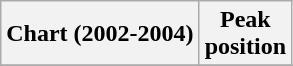<table class="wikitable plainrowheaders sortable" style="text-align:center">
<tr>
<th scope="col">Chart (2002-2004)</th>
<th scope="col">Peak<br>position</th>
</tr>
<tr>
</tr>
</table>
